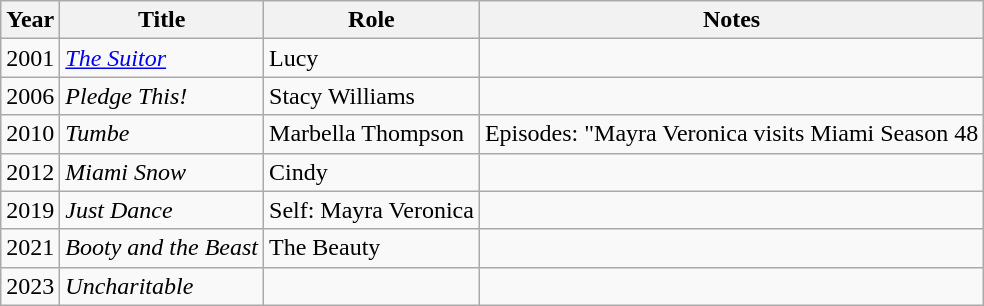<table class="wikitable sortable">
<tr>
<th>Year</th>
<th>Title</th>
<th>Role</th>
<th class="unsortable">Notes</th>
</tr>
<tr>
<td>2001</td>
<td><em><a href='#'>The Suitor</a></em></td>
<td>Lucy</td>
<td></td>
</tr>
<tr>
<td>2006</td>
<td><em>Pledge This!</em></td>
<td>Stacy Williams</td>
<td></td>
</tr>
<tr>
<td>2010</td>
<td><em>Tumbe</em></td>
<td>Marbella Thompson</td>
<td>Episodes: "Mayra Veronica visits Miami  Season 48</td>
</tr>
<tr>
<td>2012</td>
<td><em>Miami Snow</em></td>
<td>Cindy</td>
<td></td>
</tr>
<tr>
<td>2019</td>
<td><em>Just Dance</em></td>
<td>Self: Mayra Veronica</td>
<td></td>
</tr>
<tr>
<td>2021</td>
<td><em>Booty and the Beast</em></td>
<td>The Beauty</td>
<td></td>
</tr>
<tr>
<td>2023</td>
<td><em>Uncharitable</em></td>
<td></td>
<td></td>
</tr>
</table>
